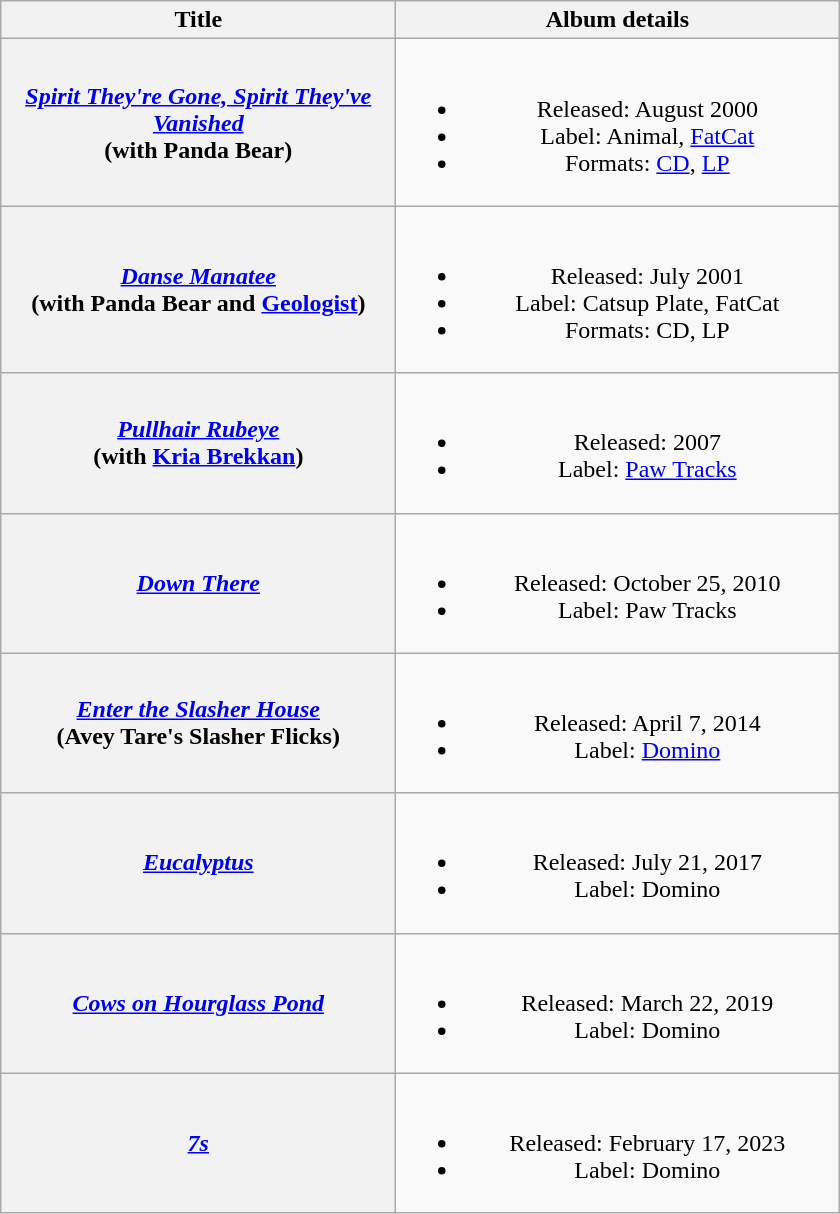<table class="wikitable plainrowheaders" style="text-align:center;">
<tr>
<th scope="col" style="width:16em;">Title</th>
<th scope="col" style="width:18em;">Album details</th>
</tr>
<tr>
<th scope="row"><em><a href='#'>Spirit They're Gone, Spirit They've Vanished</a></em><br><span>(with Panda Bear)</span></th>
<td><br><ul><li>Released: August 2000</li><li>Label: Animal, <a href='#'>FatCat</a></li><li>Formats: <a href='#'>CD</a>, <a href='#'>LP</a></li></ul></td>
</tr>
<tr>
<th scope="row"><em><a href='#'>Danse Manatee</a></em><br><span>(with Panda Bear and <a href='#'>Geologist</a>)</span></th>
<td><br><ul><li>Released: July 2001</li><li>Label: Catsup Plate, FatCat</li><li>Formats: CD, LP</li></ul></td>
</tr>
<tr>
<th scope="row"><em><a href='#'>Pullhair Rubeye</a></em> <br> <span>(with <a href='#'>Kria Brekkan</a>)</span></th>
<td><br><ul><li>Released: 2007</li><li>Label: <a href='#'>Paw Tracks</a></li></ul></td>
</tr>
<tr>
<th scope="row"><em><a href='#'>Down There</a></em></th>
<td><br><ul><li>Released: October 25, 2010</li><li>Label: Paw Tracks</li></ul></td>
</tr>
<tr>
<th scope="row"><em><a href='#'>Enter the Slasher House</a></em> <br><span>(Avey Tare's Slasher Flicks)</span></th>
<td><br><ul><li>Released: April 7, 2014</li><li>Label: <a href='#'>Domino</a></li></ul></td>
</tr>
<tr>
<th scope="row"><em><a href='#'>Eucalyptus</a></em></th>
<td><br><ul><li>Released: July 21, 2017</li><li>Label: Domino</li></ul></td>
</tr>
<tr>
<th scope="row"><em><a href='#'>Cows on Hourglass Pond</a></em></th>
<td><br><ul><li>Released: March 22, 2019</li><li>Label: Domino</li></ul></td>
</tr>
<tr>
<th scope="row"><em><a href='#'>7s</a></em></th>
<td><br><ul><li>Released: February 17, 2023</li><li>Label: Domino</li></ul></td>
</tr>
</table>
